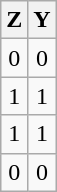<table class="wikitable">
<tr>
<th>Z</th>
<th>Y</th>
</tr>
<tr align=center>
<td>0</td>
<td>0</td>
</tr>
<tr align=center>
<td>1</td>
<td>1</td>
</tr>
<tr align=center>
<td>1</td>
<td>1</td>
</tr>
<tr align=center>
<td>0</td>
<td>0</td>
</tr>
</table>
